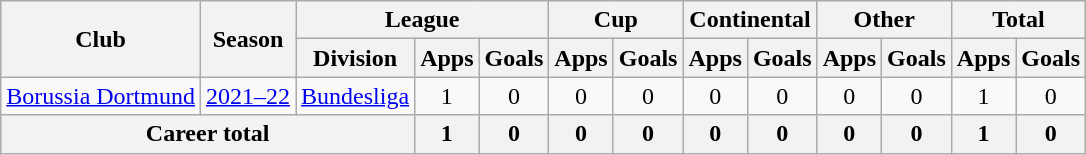<table class="wikitable" style="text-align:center">
<tr>
<th rowspan="2">Club</th>
<th rowspan="2">Season</th>
<th colspan="3">League</th>
<th colspan="2">Cup</th>
<th colspan="2">Continental</th>
<th colspan="2">Other</th>
<th colspan="2">Total</th>
</tr>
<tr>
<th>Division</th>
<th>Apps</th>
<th>Goals</th>
<th>Apps</th>
<th>Goals</th>
<th>Apps</th>
<th>Goals</th>
<th>Apps</th>
<th>Goals</th>
<th>Apps</th>
<th>Goals</th>
</tr>
<tr>
<td><a href='#'>Borussia Dortmund</a></td>
<td><a href='#'>2021–22</a></td>
<td><a href='#'>Bundesliga</a></td>
<td>1</td>
<td>0</td>
<td>0</td>
<td>0</td>
<td>0</td>
<td>0</td>
<td>0</td>
<td>0</td>
<td>1</td>
<td>0</td>
</tr>
<tr>
<th colspan="3">Career total</th>
<th>1</th>
<th>0</th>
<th>0</th>
<th>0</th>
<th>0</th>
<th>0</th>
<th>0</th>
<th>0</th>
<th>1</th>
<th>0</th>
</tr>
</table>
